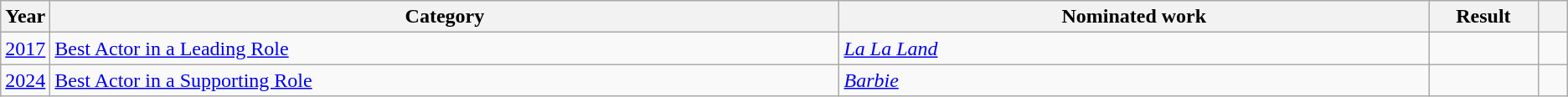<table class=wikitable>
<tr>
<th scope="col" style="width:1em;">Year</th>
<th scope="col" style="width:39em;">Category</th>
<th scope="col" style="width:29em;">Nominated work</th>
<th scope="col" style="width:5em;">Result</th>
<th scope="col" style="width:1em;"></th>
</tr>
<tr>
<td><a href='#'>2017</a></td>
<td><a href='#'>Best Actor in a Leading Role</a></td>
<td><em><a href='#'>La La Land</a></em></td>
<td></td>
<td></td>
</tr>
<tr>
<td><a href='#'>2024</a></td>
<td><a href='#'>Best Actor in a Supporting Role</a></td>
<td><em><a href='#'>Barbie</a></em></td>
<td></td>
<td></td>
</tr>
</table>
